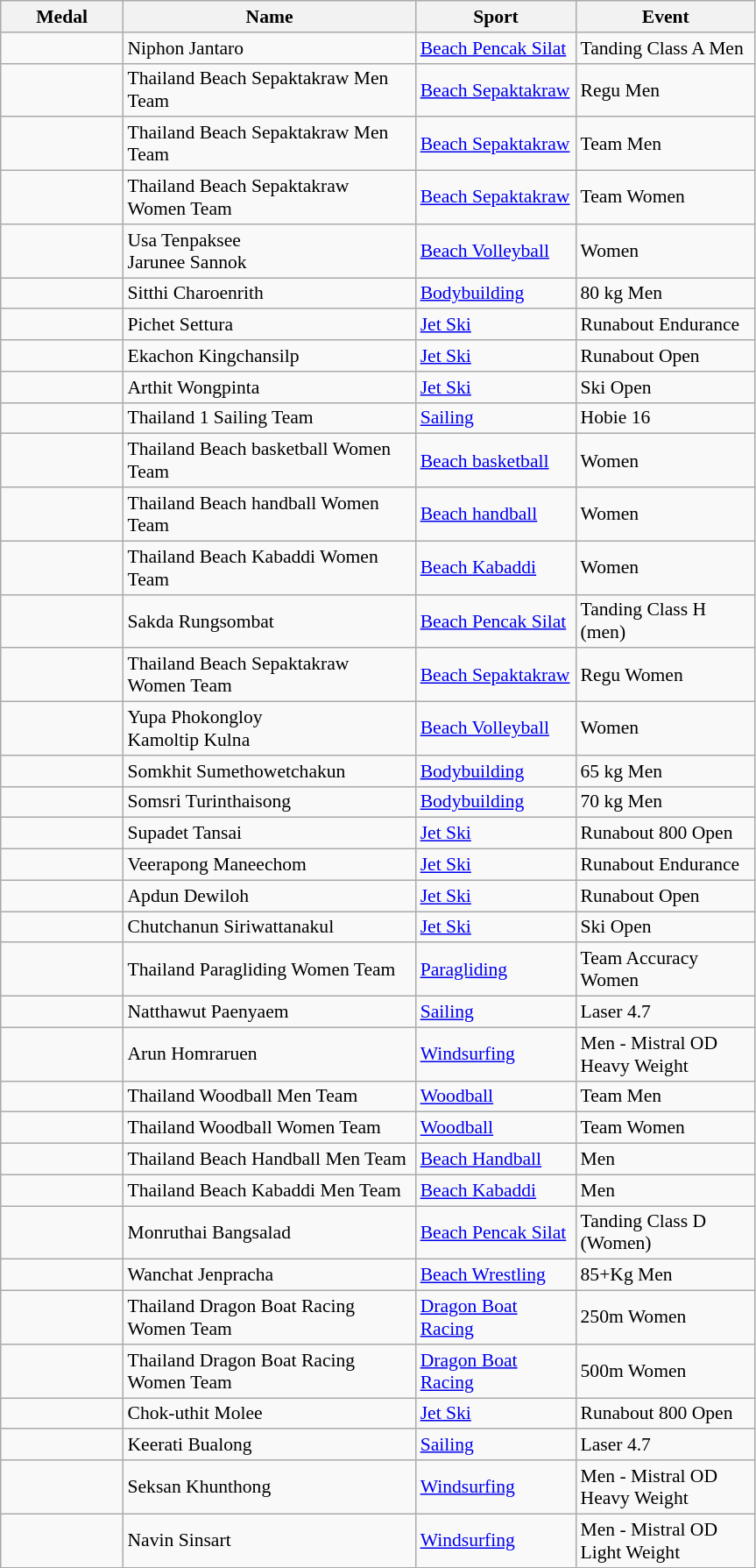<table class=wikitable style="font-size:90%">
<tr>
<th style="width:6em">Medal</th>
<th style="width:15em">Name</th>
<th style="width:8em">Sport</th>
<th style="width:9em">Event</th>
</tr>
<tr>
<td></td>
<td>Niphon Jantaro</td>
<td><a href='#'>Beach Pencak Silat</a></td>
<td>Tanding Class A Men</td>
</tr>
<tr>
<td></td>
<td>Thailand Beach Sepaktakraw Men Team</td>
<td><a href='#'>Beach Sepaktakraw</a></td>
<td>Regu Men</td>
</tr>
<tr>
<td></td>
<td>Thailand Beach Sepaktakraw Men Team</td>
<td><a href='#'>Beach Sepaktakraw</a></td>
<td>Team Men</td>
</tr>
<tr>
<td></td>
<td>Thailand Beach Sepaktakraw Women Team</td>
<td><a href='#'>Beach Sepaktakraw</a></td>
<td>Team Women</td>
</tr>
<tr>
<td></td>
<td>Usa Tenpaksee <br> Jarunee Sannok</td>
<td><a href='#'>Beach Volleyball</a></td>
<td>Women</td>
</tr>
<tr>
<td></td>
<td>Sitthi Charoenrith</td>
<td><a href='#'>Bodybuilding</a></td>
<td>80 kg Men</td>
</tr>
<tr>
<td></td>
<td>Pichet Settura</td>
<td><a href='#'>Jet Ski</a></td>
<td>Runabout Endurance</td>
</tr>
<tr>
<td></td>
<td>Ekachon Kingchansilp</td>
<td><a href='#'>Jet Ski</a></td>
<td>Runabout Open</td>
</tr>
<tr>
<td></td>
<td>Arthit Wongpinta</td>
<td><a href='#'>Jet Ski</a></td>
<td>Ski Open</td>
</tr>
<tr>
<td></td>
<td>Thailand 1 Sailing Team</td>
<td><a href='#'>Sailing</a></td>
<td>Hobie 16</td>
</tr>
<tr>
<td></td>
<td>Thailand Beach basketball Women Team</td>
<td><a href='#'>Beach basketball</a></td>
<td>Women</td>
</tr>
<tr>
<td></td>
<td>Thailand Beach handball Women Team</td>
<td><a href='#'>Beach handball</a></td>
<td>Women</td>
</tr>
<tr>
<td></td>
<td>Thailand Beach Kabaddi Women Team</td>
<td><a href='#'>Beach Kabaddi</a></td>
<td>Women</td>
</tr>
<tr>
<td></td>
<td>Sakda Rungsombat</td>
<td><a href='#'>Beach Pencak Silat</a></td>
<td>Tanding Class H (men)</td>
</tr>
<tr>
<td></td>
<td>Thailand Beach Sepaktakraw Women Team</td>
<td><a href='#'>Beach Sepaktakraw</a></td>
<td>Regu Women</td>
</tr>
<tr>
<td></td>
<td>Yupa Phokongloy <br> Kamoltip Kulna</td>
<td><a href='#'>Beach Volleyball</a></td>
<td>Women</td>
</tr>
<tr>
<td></td>
<td>Somkhit Sumethowetchakun</td>
<td><a href='#'>Bodybuilding</a></td>
<td>65 kg Men</td>
</tr>
<tr>
<td></td>
<td>Somsri Turinthaisong</td>
<td><a href='#'>Bodybuilding</a></td>
<td>70 kg Men</td>
</tr>
<tr>
<td></td>
<td>Supadet Tansai</td>
<td><a href='#'>Jet Ski</a></td>
<td>Runabout 800 Open</td>
</tr>
<tr>
<td></td>
<td>Veerapong Maneechom</td>
<td><a href='#'>Jet Ski</a></td>
<td>Runabout Endurance</td>
</tr>
<tr>
<td></td>
<td>Apdun Dewiloh</td>
<td><a href='#'>Jet Ski</a></td>
<td>Runabout Open</td>
</tr>
<tr>
<td></td>
<td>Chutchanun Siriwattanakul</td>
<td><a href='#'>Jet Ski</a></td>
<td>Ski Open</td>
</tr>
<tr>
<td></td>
<td>Thailand Paragliding Women Team</td>
<td><a href='#'>Paragliding</a></td>
<td>Team Accuracy Women</td>
</tr>
<tr>
<td></td>
<td>Natthawut Paenyaem</td>
<td><a href='#'>Sailing</a></td>
<td>Laser 4.7</td>
</tr>
<tr>
<td></td>
<td>Arun Homraruen</td>
<td><a href='#'>Windsurfing</a></td>
<td>Men - Mistral OD Heavy Weight</td>
</tr>
<tr>
<td></td>
<td>Thailand Woodball Men Team</td>
<td><a href='#'>Woodball</a></td>
<td>Team Men</td>
</tr>
<tr>
<td></td>
<td>Thailand Woodball Women Team</td>
<td><a href='#'>Woodball</a></td>
<td>Team Women</td>
</tr>
<tr>
<td></td>
<td>Thailand Beach Handball Men Team</td>
<td><a href='#'>Beach Handball</a></td>
<td>Men</td>
</tr>
<tr>
<td></td>
<td>Thailand Beach Kabaddi Men Team</td>
<td><a href='#'>Beach Kabaddi</a></td>
<td>Men</td>
</tr>
<tr>
<td></td>
<td>Monruthai Bangsalad</td>
<td><a href='#'>Beach Pencak Silat</a></td>
<td>Tanding Class D (Women)</td>
</tr>
<tr>
<td></td>
<td>Wanchat Jenpracha</td>
<td><a href='#'>Beach Wrestling</a></td>
<td>85+Kg Men</td>
</tr>
<tr>
<td></td>
<td>Thailand Dragon Boat Racing Women Team</td>
<td><a href='#'>Dragon Boat Racing</a></td>
<td>250m Women</td>
</tr>
<tr>
<td></td>
<td>Thailand Dragon Boat Racing Women Team</td>
<td><a href='#'>Dragon Boat Racing</a></td>
<td>500m Women</td>
</tr>
<tr>
<td></td>
<td>Chok-uthit Molee</td>
<td><a href='#'>Jet Ski</a></td>
<td>Runabout 800 Open</td>
</tr>
<tr>
<td></td>
<td>Keerati Bualong</td>
<td><a href='#'>Sailing</a></td>
<td>Laser 4.7</td>
</tr>
<tr>
<td></td>
<td>Seksan Khunthong</td>
<td><a href='#'>Windsurfing</a></td>
<td>Men - Mistral OD Heavy Weight</td>
</tr>
<tr>
<td></td>
<td>Navin Sinsart</td>
<td><a href='#'>Windsurfing</a></td>
<td>Men - Mistral OD Light Weight</td>
</tr>
</table>
